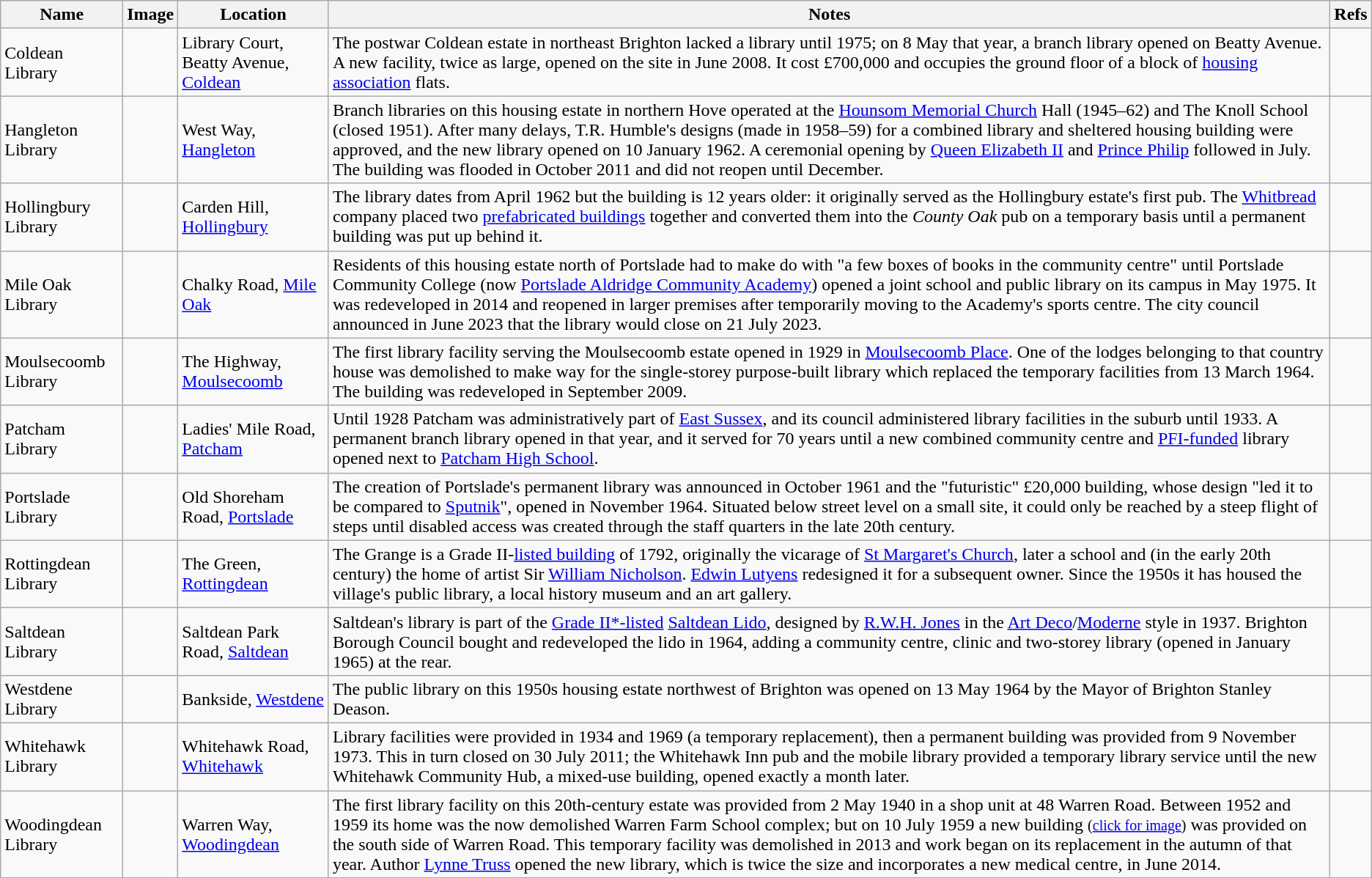<table class="wikitable sortable">
<tr>
<th>Name</th>
<th class="unsortable">Image</th>
<th>Location</th>
<th class="unsortable">Notes</th>
<th class="unsortable">Refs</th>
</tr>
<tr>
<td>Coldean Library</td>
<td></td>
<td>Library Court, Beatty Avenue, <a href='#'>Coldean</a><br></td>
<td>The postwar Coldean estate in northeast Brighton lacked a library until 1975; on 8 May that year, a branch library opened on Beatty Avenue.  A new facility, twice as large, opened on the site in June 2008.  It cost £700,000 and occupies the ground floor of a block of <a href='#'>housing association</a> flats.</td>
<td></td>
</tr>
<tr>
<td>Hangleton Library</td>
<td></td>
<td>West Way, <a href='#'>Hangleton</a><br></td>
<td>Branch libraries on this housing estate in northern Hove operated at the <a href='#'>Hounsom Memorial Church</a> Hall (1945–62) and The Knoll School (closed 1951).  After many delays, T.R. Humble's designs (made in 1958–59) for a combined library and sheltered housing building were approved, and the new library opened on 10 January 1962.  A ceremonial opening by <a href='#'>Queen Elizabeth II</a> and <a href='#'>Prince Philip</a> followed in July.  The building was flooded in October 2011 and did not reopen until December.</td>
<td><br></td>
</tr>
<tr>
<td>Hollingbury Library</td>
<td></td>
<td>Carden Hill, <a href='#'>Hollingbury</a><br></td>
<td>The library dates from April 1962 but the building is 12 years older: it originally served as the Hollingbury estate's first pub.  The <a href='#'>Whitbread</a> company placed two <a href='#'>prefabricated buildings</a> together and converted them into the <em>County Oak</em> pub on a temporary basis until a permanent building was put up behind it.</td>
<td></td>
</tr>
<tr>
<td>Mile Oak Library</td>
<td></td>
<td>Chalky Road, <a href='#'>Mile Oak</a><br></td>
<td>Residents of this housing estate north of Portslade had to make do with "a few boxes of books in the community centre" until Portslade Community College (now <a href='#'>Portslade Aldridge Community Academy</a>) opened a joint school and public library on its campus in May 1975.  It was redeveloped in 2014 and reopened in larger premises after temporarily moving to the Academy's sports centre.  The city council announced in June 2023 that the library would close on 21 July 2023.</td>
<td><br></td>
</tr>
<tr>
<td>Moulsecoomb Library</td>
<td></td>
<td>The Highway, <a href='#'>Moulsecoomb</a><br></td>
<td>The first library facility serving the Moulsecoomb estate opened in 1929 in <a href='#'>Moulsecoomb Place</a>.  One of the lodges belonging to that country house was demolished to make way for the single-storey purpose-built library which replaced the temporary facilities from 13 March 1964.  The building was redeveloped in September 2009.</td>
<td><br></td>
</tr>
<tr>
<td>Patcham Library</td>
<td></td>
<td>Ladies' Mile Road, <a href='#'>Patcham</a><br></td>
<td>Until 1928 Patcham was administratively part of <a href='#'>East Sussex</a>, and its council administered library facilities in the suburb until 1933.  A permanent branch library opened in that year, and it served for 70 years until a new combined community centre and <a href='#'>PFI-funded</a> library opened next to <a href='#'>Patcham High School</a>.</td>
<td></td>
</tr>
<tr>
<td>Portslade Library</td>
<td></td>
<td>Old Shoreham Road, <a href='#'>Portslade</a><br></td>
<td>The creation of Portslade's permanent library was announced in October 1961 and the "futuristic" £20,000 building, whose design "led it to be compared to <a href='#'>Sputnik</a>", opened in November 1964.  Situated below street level on a small site, it could only be reached by a steep flight of steps until disabled access was created through the staff quarters in the late 20th century.</td>
<td></td>
</tr>
<tr>
<td>Rottingdean Library</td>
<td></td>
<td>The Green, <a href='#'>Rottingdean</a><br></td>
<td>The Grange is a Grade II-<a href='#'>listed building</a> of 1792, originally the vicarage of <a href='#'>St Margaret's Church</a>, later a school and (in the early 20th century) the home of artist Sir <a href='#'>William Nicholson</a>.  <a href='#'>Edwin Lutyens</a> redesigned it for a subsequent owner.  Since the 1950s it has housed the village's public library, a local history museum and an art gallery.</td>
<td><br></td>
</tr>
<tr>
<td>Saltdean Library</td>
<td></td>
<td>Saltdean Park Road, <a href='#'>Saltdean</a><br></td>
<td>Saltdean's library is part of the <a href='#'>Grade II*-listed</a> <a href='#'>Saltdean Lido</a>, designed by <a href='#'>R.W.H. Jones</a> in the <a href='#'>Art Deco</a>/<a href='#'>Moderne</a> style in 1937.  Brighton Borough Council bought and redeveloped the lido in 1964, adding a community centre, clinic and two-storey library (opened in January 1965) at the rear.</td>
<td><br></td>
</tr>
<tr>
<td>Westdene Library</td>
<td></td>
<td>Bankside, <a href='#'>Westdene</a><br></td>
<td>The public library on this 1950s housing estate northwest of Brighton was opened on 13 May 1964 by the Mayor of Brighton Stanley Deason.</td>
<td><br></td>
</tr>
<tr>
<td>Whitehawk Library</td>
<td></td>
<td>Whitehawk Road, <a href='#'>Whitehawk</a><br></td>
<td>Library facilities were provided in 1934 and 1969 (a temporary replacement), then a permanent building was provided from 9 November 1973.  This in turn closed on 30 July 2011; the Whitehawk Inn pub and the mobile library provided a temporary library service until the new Whitehawk Community Hub, a mixed-use building, opened exactly a month later.</td>
<td><br></td>
</tr>
<tr>
<td>Woodingdean Library</td>
<td></td>
<td>Warren Way, <a href='#'>Woodingdean</a><br></td>
<td>The first library facility on this 20th-century estate was provided from 2 May 1940 in a shop unit at 48 Warren Road.  Between  1952 and 1959 its home was the now demolished Warren Farm School complex; but on 10 July 1959 a new building <small>(<a href='#'>click for image</a>)</small> was provided on the south side of Warren Road.  This temporary facility was demolished in 2013 and work began on its replacement in the autumn of that year.  Author <a href='#'>Lynne Truss</a> opened the new library, which is twice the size and incorporates a new medical centre, in June 2014.</td>
<td><br></td>
</tr>
<tr>
</tr>
</table>
